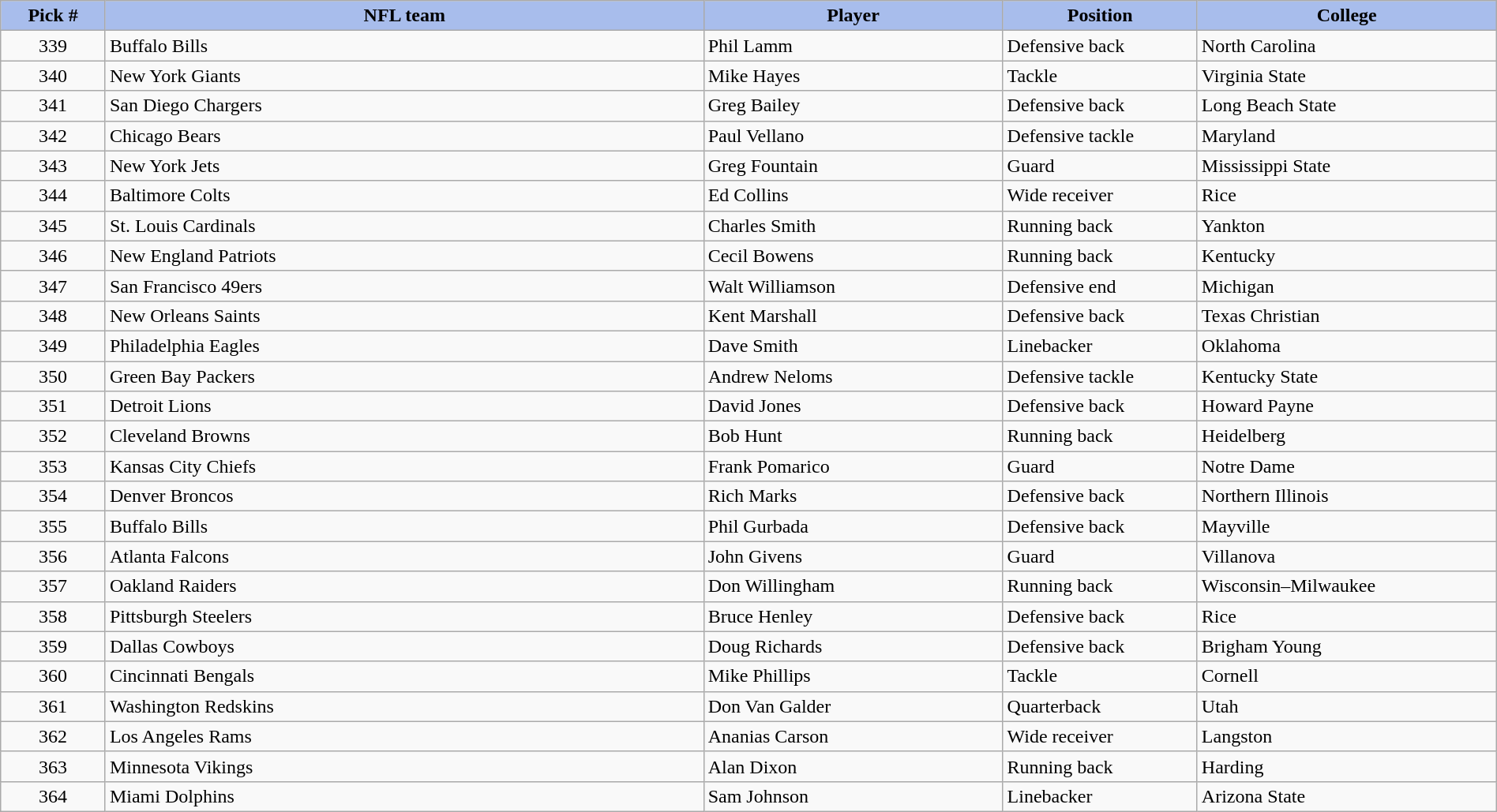<table class="wikitable sortable sortable" style="width: 100%">
<tr>
<th style="background:#A8BDEC;" width=7%>Pick #</th>
<th width=40% style="background:#A8BDEC;">NFL team</th>
<th width=20% style="background:#A8BDEC;">Player</th>
<th width=13% style="background:#A8BDEC;">Position</th>
<th style="background:#A8BDEC;">College</th>
</tr>
<tr>
<td align=center>339</td>
<td>Buffalo Bills</td>
<td>Phil Lamm</td>
<td>Defensive back</td>
<td>North Carolina</td>
</tr>
<tr>
<td align=center>340</td>
<td>New York Giants</td>
<td>Mike Hayes</td>
<td>Tackle</td>
<td>Virginia State</td>
</tr>
<tr>
<td align=center>341</td>
<td>San Diego Chargers</td>
<td>Greg Bailey</td>
<td>Defensive back</td>
<td>Long Beach State</td>
</tr>
<tr>
<td align=center>342</td>
<td>Chicago Bears</td>
<td>Paul Vellano</td>
<td>Defensive tackle</td>
<td>Maryland</td>
</tr>
<tr>
<td align=center>343</td>
<td>New York Jets</td>
<td>Greg Fountain</td>
<td>Guard</td>
<td>Mississippi State</td>
</tr>
<tr>
<td align=center>344</td>
<td>Baltimore Colts</td>
<td>Ed Collins</td>
<td>Wide receiver</td>
<td>Rice</td>
</tr>
<tr>
<td align=center>345</td>
<td>St. Louis Cardinals</td>
<td>Charles Smith</td>
<td>Running back</td>
<td>Yankton</td>
</tr>
<tr>
<td align=center>346</td>
<td>New England Patriots</td>
<td>Cecil Bowens</td>
<td>Running back</td>
<td>Kentucky</td>
</tr>
<tr>
<td align=center>347</td>
<td>San Francisco 49ers</td>
<td>Walt Williamson</td>
<td>Defensive end</td>
<td>Michigan</td>
</tr>
<tr>
<td align=center>348</td>
<td>New Orleans Saints</td>
<td>Kent Marshall</td>
<td>Defensive back</td>
<td>Texas Christian</td>
</tr>
<tr>
<td align=center>349</td>
<td>Philadelphia Eagles</td>
<td>Dave Smith</td>
<td>Linebacker</td>
<td>Oklahoma</td>
</tr>
<tr>
<td align=center>350</td>
<td>Green Bay Packers</td>
<td>Andrew Neloms</td>
<td>Defensive tackle</td>
<td>Kentucky State</td>
</tr>
<tr>
<td align=center>351</td>
<td>Detroit Lions</td>
<td>David Jones</td>
<td>Defensive back</td>
<td>Howard Payne</td>
</tr>
<tr>
<td align=center>352</td>
<td>Cleveland Browns</td>
<td>Bob Hunt</td>
<td>Running back</td>
<td>Heidelberg</td>
</tr>
<tr>
<td align=center>353</td>
<td>Kansas City Chiefs</td>
<td>Frank Pomarico</td>
<td>Guard</td>
<td>Notre Dame</td>
</tr>
<tr>
<td align=center>354</td>
<td>Denver Broncos</td>
<td>Rich Marks</td>
<td>Defensive back</td>
<td>Northern Illinois</td>
</tr>
<tr>
<td align=center>355</td>
<td>Buffalo Bills</td>
<td>Phil Gurbada</td>
<td>Defensive back</td>
<td>Mayville</td>
</tr>
<tr>
<td align=center>356</td>
<td>Atlanta Falcons</td>
<td>John Givens</td>
<td>Guard</td>
<td>Villanova</td>
</tr>
<tr>
<td align=center>357</td>
<td>Oakland Raiders</td>
<td>Don Willingham</td>
<td>Running back</td>
<td>Wisconsin–Milwaukee</td>
</tr>
<tr>
<td align=center>358</td>
<td>Pittsburgh Steelers</td>
<td>Bruce Henley</td>
<td>Defensive back</td>
<td>Rice</td>
</tr>
<tr>
<td align=center>359</td>
<td>Dallas Cowboys</td>
<td>Doug Richards</td>
<td>Defensive back</td>
<td>Brigham Young</td>
</tr>
<tr>
<td align=center>360</td>
<td>Cincinnati Bengals</td>
<td>Mike Phillips</td>
<td>Tackle</td>
<td>Cornell</td>
</tr>
<tr>
<td align=center>361</td>
<td>Washington Redskins</td>
<td>Don Van Galder</td>
<td>Quarterback</td>
<td>Utah</td>
</tr>
<tr>
<td align=center>362</td>
<td>Los Angeles Rams</td>
<td>Ananias Carson</td>
<td>Wide receiver</td>
<td>Langston</td>
</tr>
<tr>
<td align=center>363</td>
<td>Minnesota Vikings</td>
<td>Alan Dixon</td>
<td>Running back</td>
<td>Harding</td>
</tr>
<tr>
<td align=center>364</td>
<td>Miami Dolphins</td>
<td>Sam Johnson</td>
<td>Linebacker</td>
<td>Arizona State</td>
</tr>
</table>
